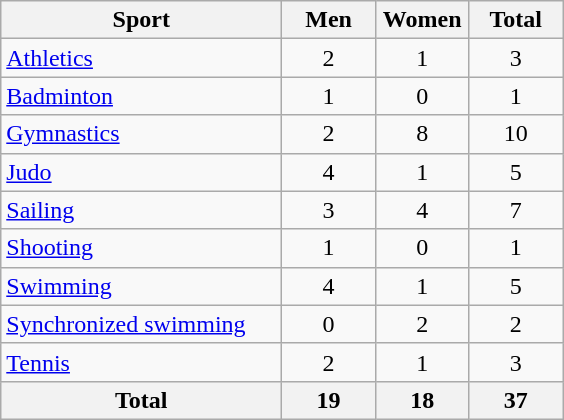<table class="wikitable sortable" style="text-align:center;">
<tr>
<th width=180>Sport</th>
<th width=55>Men</th>
<th width=55>Women</th>
<th width=55>Total</th>
</tr>
<tr>
<td align=left><a href='#'>Athletics</a></td>
<td>2</td>
<td>1</td>
<td>3</td>
</tr>
<tr>
<td align=left><a href='#'>Badminton</a></td>
<td>1</td>
<td>0</td>
<td>1</td>
</tr>
<tr>
<td align=left><a href='#'>Gymnastics</a></td>
<td>2</td>
<td>8</td>
<td>10</td>
</tr>
<tr>
<td align=left><a href='#'>Judo</a></td>
<td>4</td>
<td>1</td>
<td>5</td>
</tr>
<tr>
<td align=left><a href='#'>Sailing</a></td>
<td>3</td>
<td>4</td>
<td>7</td>
</tr>
<tr>
<td align=left><a href='#'>Shooting</a></td>
<td>1</td>
<td>0</td>
<td>1</td>
</tr>
<tr>
<td align=left><a href='#'>Swimming</a></td>
<td>4</td>
<td>1</td>
<td>5</td>
</tr>
<tr>
<td align=left><a href='#'>Synchronized swimming</a></td>
<td>0</td>
<td>2</td>
<td>2</td>
</tr>
<tr>
<td align=left><a href='#'>Tennis</a></td>
<td>2</td>
<td>1</td>
<td>3</td>
</tr>
<tr class="sortbottom">
<th>Total</th>
<th>19</th>
<th>18</th>
<th>37</th>
</tr>
</table>
